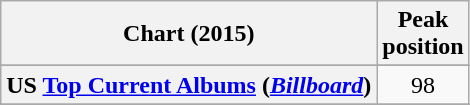<table class="wikitable plainrowheaders sortable">
<tr>
<th scope="col">Chart (2015)</th>
<th scope="col">Peak<br>position</th>
</tr>
<tr>
</tr>
<tr>
</tr>
<tr>
<th scope="row">US <a href='#'>Top Current Albums</a> (<em><a href='#'>Billboard</a></em>)</th>
<td align=center>98</td>
</tr>
<tr>
</tr>
<tr>
</tr>
<tr>
</tr>
</table>
